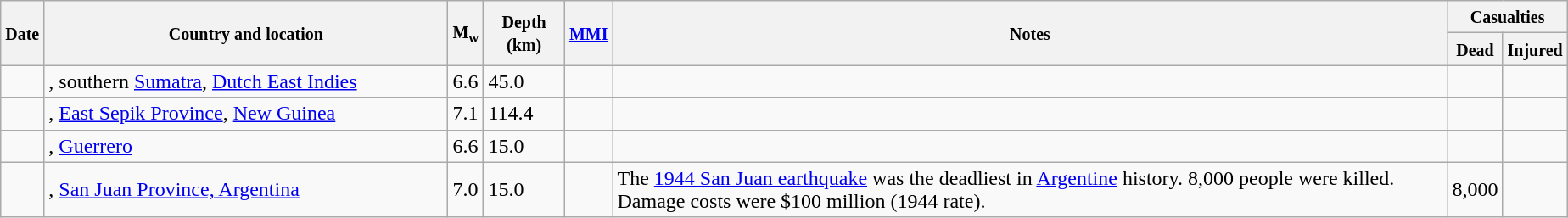<table class="wikitable sortable sort-under" style="border:1px black; margin-left:1em;">
<tr>
<th rowspan="2"><small>Date</small></th>
<th rowspan="2" style="width: 310px"><small>Country and location</small></th>
<th rowspan="2"><small>M<sub>w</sub></small></th>
<th rowspan="2"><small>Depth (km)</small></th>
<th rowspan="2"><small><a href='#'>MMI</a></small></th>
<th rowspan="2" class="unsortable"><small>Notes</small></th>
<th colspan="2"><small>Casualties</small></th>
</tr>
<tr>
<th><small>Dead</small></th>
<th><small>Injured</small></th>
</tr>
<tr>
<td></td>
<td>, southern <a href='#'>Sumatra</a>, <a href='#'>Dutch East Indies</a></td>
<td>6.6</td>
<td>45.0</td>
<td></td>
<td></td>
<td></td>
<td></td>
</tr>
<tr>
<td></td>
<td>, <a href='#'>East Sepik Province</a>, <a href='#'>New Guinea</a></td>
<td>7.1</td>
<td>114.4</td>
<td></td>
<td></td>
<td></td>
<td></td>
</tr>
<tr>
<td></td>
<td>, <a href='#'>Guerrero</a></td>
<td>6.6</td>
<td>15.0</td>
<td></td>
<td></td>
<td></td>
<td></td>
</tr>
<tr>
<td></td>
<td>, <a href='#'>San Juan Province, Argentina</a></td>
<td>7.0</td>
<td>15.0</td>
<td></td>
<td>The <a href='#'>1944 San Juan earthquake</a> was the deadliest in <a href='#'>Argentine</a> history. 8,000 people were killed. Damage costs were $100 million (1944 rate).</td>
<td>8,000</td>
<td></td>
</tr>
</table>
